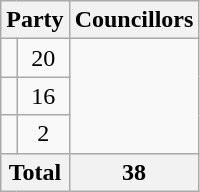<table class="wikitable">
<tr>
<th colspan=2>Party</th>
<th>Councillors</th>
</tr>
<tr>
<td></td>
<td align=center>20</td>
</tr>
<tr>
<td></td>
<td align=center>16</td>
</tr>
<tr>
<td></td>
<td align=center>2</td>
</tr>
<tr>
<th colspan=2>Total</th>
<th align=center>38</th>
</tr>
</table>
